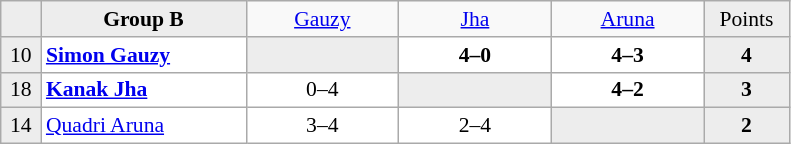<table class="wikitable" style="font-size:90%">
<tr style="text-align:center;">
<td style="background-color:#ededed;" width="20"></td>
<td style="background-color:#ededed;" width="130" style="text-align:center;"><strong>Group B</strong></td>
<td width="95"> <a href='#'>Gauzy</a></td>
<td width="95"> <a href='#'>Jha</a></td>
<td width="95"> <a href='#'>Aruna</a></td>
<td style="background-color:#ededed;" width="50">Points</td>
</tr>
<tr style="text-align:center;background-color:#ffffff;">
<td style="background-color:#ededed;">10</td>
<td style="text-align:left;"> <strong><a href='#'>Simon Gauzy</a></strong></td>
<td style="background-color:#ededed;"></td>
<td><strong>4–0</strong></td>
<td><strong>4–3</strong></td>
<td style="background-color:#ededed;"><strong>4</strong></td>
</tr>
<tr style="text-align:center;background-color:#ffffff;">
<td style="background-color:#ededed;">18</td>
<td style="text-align:left;"> <strong><a href='#'>Kanak Jha</a></strong></td>
<td>0–4</td>
<td style="background-color:#ededed;"></td>
<td><strong>4–2</strong></td>
<td style="background-color:#ededed;"><strong>3</strong></td>
</tr>
<tr style="text-align:center;background-color:#ffffff;">
<td style="background-color:#ededed;">14</td>
<td style="text-align:left;"> <a href='#'>Quadri Aruna</a></td>
<td>3–4</td>
<td>2–4</td>
<td style="background-color:#ededed;"></td>
<td style="background-color:#ededed;"><strong>2</strong></td>
</tr>
</table>
